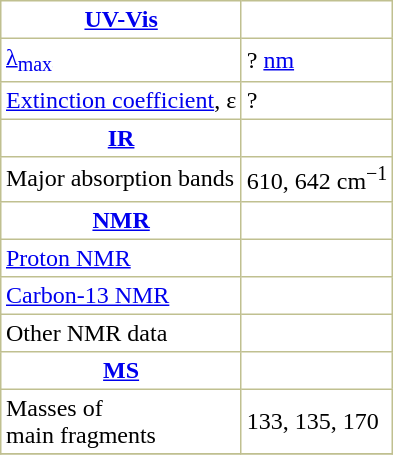<table border="1" cellspacing="0" cellpadding="3" style="margin: 0 0 0 0.5em; background: #FFFFFF; border-collapse: collapse; border-color: #C0C090;">
<tr>
<th><a href='#'>UV-Vis</a></th>
</tr>
<tr>
<td><a href='#'>λ<sub>max</sub></a></td>
<td>? <a href='#'>nm</a></td>
</tr>
<tr>
<td><a href='#'>Extinction coefficient</a>, ε</td>
<td>?</td>
</tr>
<tr>
<th><a href='#'>IR</a></th>
</tr>
<tr>
<td>Major absorption bands</td>
<td>610, 642 cm<sup>−1</sup></td>
</tr>
<tr>
<th><a href='#'>NMR</a></th>
</tr>
<tr>
<td><a href='#'>Proton NMR</a> </td>
<td> </td>
</tr>
<tr>
<td><a href='#'>Carbon-13 NMR</a> </td>
<td> </td>
</tr>
<tr>
<td>Other NMR data </td>
<td> </td>
</tr>
<tr>
<th><a href='#'>MS</a></th>
</tr>
<tr>
<td>Masses of <br>main fragments</td>
<td>133, 135, 170 </td>
</tr>
<tr>
</tr>
</table>
